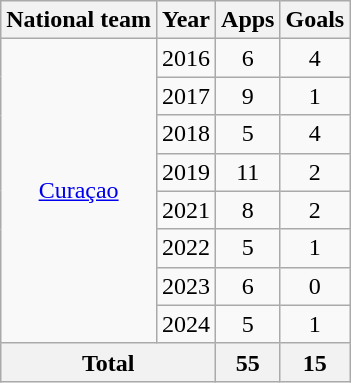<table class="wikitable" style="text-align:center">
<tr>
<th>National team</th>
<th>Year</th>
<th>Apps</th>
<th>Goals</th>
</tr>
<tr>
<td rowspan="8"><a href='#'>Curaçao</a></td>
<td>2016</td>
<td>6</td>
<td>4</td>
</tr>
<tr>
<td>2017</td>
<td>9</td>
<td>1</td>
</tr>
<tr>
<td>2018</td>
<td>5</td>
<td>4</td>
</tr>
<tr>
<td>2019</td>
<td>11</td>
<td>2</td>
</tr>
<tr>
<td>2021</td>
<td>8</td>
<td>2</td>
</tr>
<tr>
<td>2022</td>
<td>5</td>
<td>1</td>
</tr>
<tr>
<td>2023</td>
<td>6</td>
<td>0</td>
</tr>
<tr>
<td>2024</td>
<td>5</td>
<td>1</td>
</tr>
<tr>
<th colspan="2">Total</th>
<th>55</th>
<th>15</th>
</tr>
</table>
